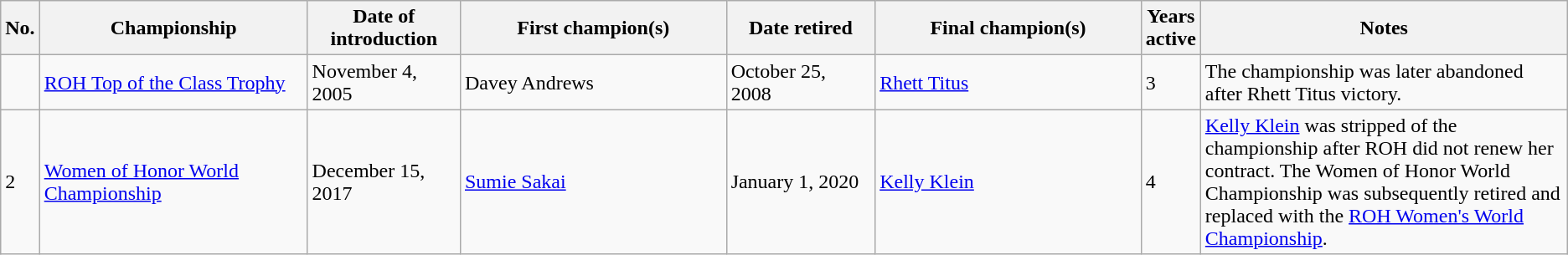<table class="wikitable sortable" border="2">
<tr>
<th width="0">No.</th>
<th width="18%">Championship</th>
<th width="10%">Date of introduction</th>
<th class="unsortable" width="18%">First champion(s)</th>
<th width="10%">Date retired</th>
<th class="unsortable" width="18%">Final champion(s)</th>
<th width="0">Years active</th>
<th class="unsortable" width="25%">Notes</th>
</tr>
<tr>
<td></td>
<td><a href='#'>ROH Top of the Class Trophy</a></td>
<td>November 4, 2005</td>
<td>Davey Andrews</td>
<td>October 25, 2008</td>
<td><a href='#'>Rhett Titus</a></td>
<td>3</td>
<td>The championship was later abandoned after Rhett Titus victory.</td>
</tr>
<tr>
<td>2</td>
<td><a href='#'>Women of Honor World Championship</a></td>
<td>December 15, 2017</td>
<td><a href='#'>Sumie Sakai</a></td>
<td>January 1, 2020</td>
<td><a href='#'>Kelly Klein</a></td>
<td>4</td>
<td><a href='#'>Kelly Klein</a> was stripped of the championship after ROH did not renew her contract. The Women of Honor World Championship was subsequently retired and replaced with the <a href='#'>ROH Women's World Championship</a>.</td>
</tr>
</table>
